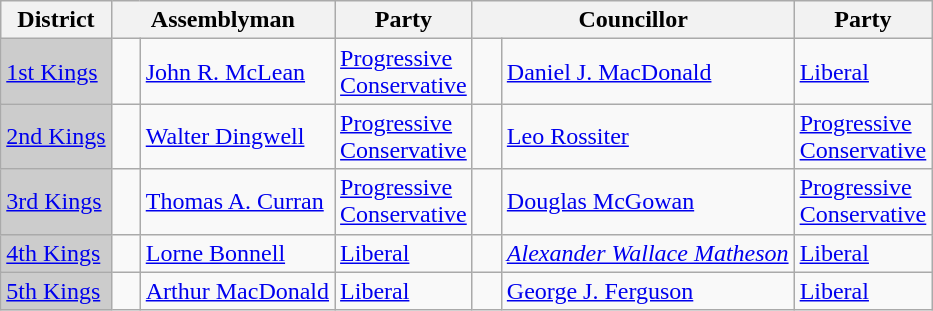<table class="wikitable">
<tr>
<th>District</th>
<th colspan="2">Assemblyman</th>
<th>Party</th>
<th colspan="2">Councillor</th>
<th>Party</th>
</tr>
<tr>
<td bgcolor="CCCCCC"><a href='#'>1st Kings</a></td>
<td>   </td>
<td><a href='#'>John R. McLean</a></td>
<td><a href='#'>Progressive <br> Conservative</a></td>
<td>   </td>
<td><a href='#'>Daniel J. MacDonald</a></td>
<td><a href='#'>Liberal</a></td>
</tr>
<tr>
<td bgcolor="CCCCCC"><a href='#'>2nd Kings</a></td>
<td>   </td>
<td><a href='#'>Walter Dingwell</a></td>
<td><a href='#'>Progressive <br> Conservative</a></td>
<td>   </td>
<td><a href='#'>Leo Rossiter</a></td>
<td><a href='#'>Progressive <br> Conservative</a></td>
</tr>
<tr>
<td bgcolor="CCCCCC"><a href='#'>3rd Kings</a></td>
<td>   </td>
<td><a href='#'>Thomas A. Curran</a></td>
<td><a href='#'>Progressive <br> Conservative</a></td>
<td>   </td>
<td><a href='#'>Douglas McGowan</a></td>
<td><a href='#'>Progressive <br> Conservative</a></td>
</tr>
<tr>
<td bgcolor="CCCCCC"><a href='#'>4th Kings</a></td>
<td>   </td>
<td><a href='#'>Lorne Bonnell</a></td>
<td><a href='#'>Liberal</a></td>
<td>   </td>
<td><em><a href='#'>Alexander Wallace Matheson</a></em></td>
<td><a href='#'>Liberal</a></td>
</tr>
<tr>
<td bgcolor="CCCCCC"><a href='#'>5th Kings</a></td>
<td>   </td>
<td><a href='#'>Arthur MacDonald</a></td>
<td><a href='#'>Liberal</a></td>
<td>   </td>
<td><a href='#'>George J. Ferguson</a></td>
<td><a href='#'>Liberal</a></td>
</tr>
</table>
